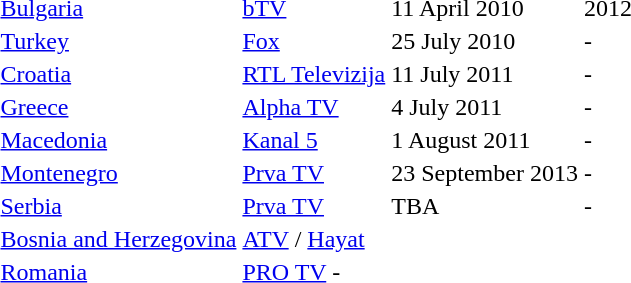<table Country 	TV network(s) 	Series premiere 	Series end>
<tr>
<td><a href='#'>Bulgaria</a></td>
<td><a href='#'>bTV</a></td>
<td>11 April 2010</td>
<td>2012</td>
</tr>
<tr>
<td><a href='#'>Turkey</a></td>
<td><a href='#'>Fox</a></td>
<td>25 July 2010</td>
<td>-</td>
</tr>
<tr>
<td><a href='#'>Croatia</a></td>
<td><a href='#'>RTL Televizija</a></td>
<td>11 July 2011</td>
<td>-</td>
</tr>
<tr>
<td><a href='#'>Greece</a></td>
<td><a href='#'>Alpha TV</a></td>
<td>4 July 2011</td>
<td>-</td>
</tr>
<tr>
<td><a href='#'>Macedonia</a></td>
<td><a href='#'>Kanal 5</a></td>
<td>1 August 2011</td>
<td>-</td>
</tr>
<tr>
<td><a href='#'>Montenegro</a></td>
<td><a href='#'>Prva TV</a></td>
<td>23 September 2013</td>
<td>-</td>
</tr>
<tr>
<td><a href='#'>Serbia</a></td>
<td><a href='#'>Prva TV</a></td>
<td>TBA</td>
<td>-</td>
</tr>
<tr>
<td><a href='#'>Bosnia and Herzegovina</a></td>
<td><a href='#'>ATV</a> / <a href='#'>Hayat</a></td>
</tr>
<tr>
<td><a href='#'>Romania</a></td>
<td><a href='#'>PRO TV</a>          -</td>
</tr>
</table>
